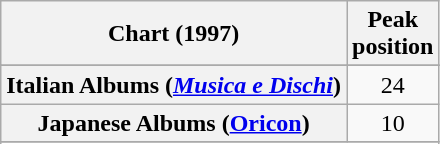<table class="wikitable sortable plainrowheaders">
<tr>
<th scope="col">Chart (1997)</th>
<th scope="col">Peak<br>position</th>
</tr>
<tr>
</tr>
<tr>
</tr>
<tr>
</tr>
<tr>
<th scope="row">Italian Albums (<em><a href='#'>Musica e Dischi</a></em>)</th>
<td align="center">24</td>
</tr>
<tr>
<th scope="row">Japanese Albums (<a href='#'>Oricon</a>)</th>
<td align="center">10</td>
</tr>
<tr>
</tr>
<tr>
</tr>
<tr>
</tr>
<tr>
</tr>
<tr>
</tr>
</table>
